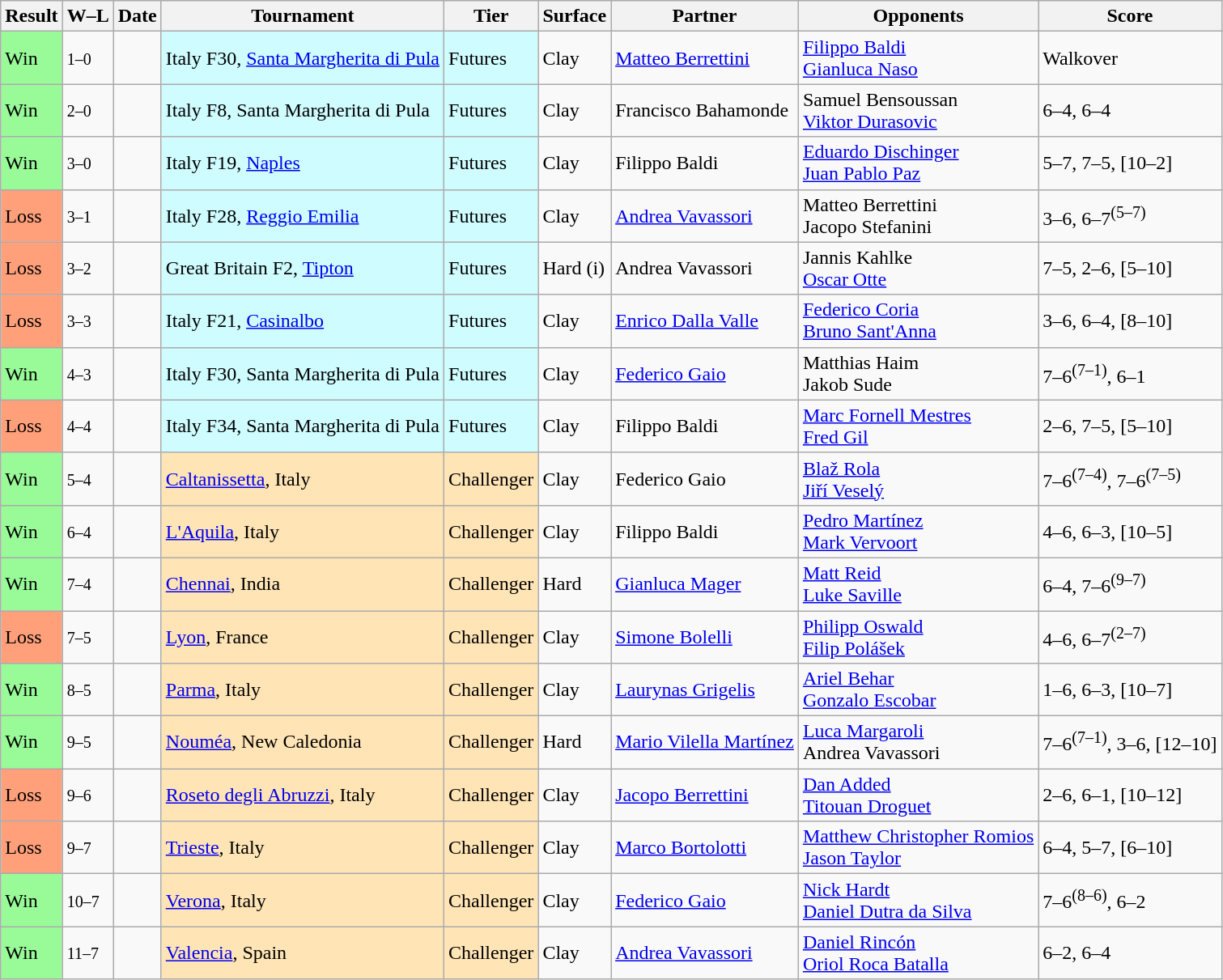<table class="sortable wikitable">
<tr>
<th>Result</th>
<th class="unsortable">W–L</th>
<th>Date</th>
<th>Tournament</th>
<th>Tier</th>
<th>Surface</th>
<th>Partner</th>
<th>Opponents</th>
<th class="unsortable">Score</th>
</tr>
<tr>
<td style="background:#98fb98;">Win</td>
<td><small>1–0</small></td>
<td></td>
<td style="background:#cffcff;">Italy F30, <a href='#'>Santa Margherita di Pula</a></td>
<td style="background:#cffcff;">Futures</td>
<td>Clay</td>
<td> <a href='#'>Matteo Berrettini</a></td>
<td> <a href='#'>Filippo Baldi</a><br> <a href='#'>Gianluca Naso</a></td>
<td>Walkover</td>
</tr>
<tr>
<td style="background:#98fb98;">Win</td>
<td><small>2–0</small></td>
<td></td>
<td style="background:#cffcff;">Italy F8, Santa Margherita di Pula</td>
<td style="background:#cffcff;">Futures</td>
<td>Clay</td>
<td> Francisco Bahamonde</td>
<td> Samuel Bensoussan<br> <a href='#'>Viktor Durasovic</a></td>
<td>6–4, 6–4</td>
</tr>
<tr>
<td style="background:#98fb98;">Win</td>
<td><small>3–0</small></td>
<td></td>
<td style="background:#cffcff;">Italy F19, <a href='#'>Naples</a></td>
<td style="background:#cffcff;">Futures</td>
<td>Clay</td>
<td> Filippo Baldi</td>
<td> <a href='#'>Eduardo Dischinger</a><br> <a href='#'>Juan Pablo Paz</a></td>
<td>5–7, 7–5, [10–2]</td>
</tr>
<tr>
<td style="background:#ffa07a;">Loss</td>
<td><small>3–1</small></td>
<td></td>
<td style="background:#cffcff;">Italy F28, <a href='#'>Reggio Emilia</a></td>
<td style="background:#cffcff;">Futures</td>
<td>Clay</td>
<td> <a href='#'>Andrea Vavassori</a></td>
<td> Matteo Berrettini<br> Jacopo Stefanini</td>
<td>3–6, 6–7<sup>(5–7)</sup></td>
</tr>
<tr>
<td style="background:#ffa07a;">Loss</td>
<td><small>3–2</small></td>
<td></td>
<td style="background:#cffcff;">Great Britain F2, <a href='#'>Tipton</a></td>
<td style="background:#cffcff;">Futures</td>
<td>Hard (i)</td>
<td> Andrea Vavassori</td>
<td> Jannis Kahlke<br> <a href='#'>Oscar Otte</a></td>
<td>7–5, 2–6, [5–10]</td>
</tr>
<tr>
<td style="background:#ffa07a;">Loss</td>
<td><small>3–3</small></td>
<td></td>
<td style="background:#cffcff;">Italy F21, <a href='#'>Casinalbo</a></td>
<td style="background:#cffcff;">Futures</td>
<td>Clay</td>
<td> <a href='#'>Enrico Dalla Valle</a></td>
<td> <a href='#'>Federico Coria</a><br> <a href='#'>Bruno Sant'Anna</a></td>
<td>3–6, 6–4, [8–10]</td>
</tr>
<tr>
<td style="background:#98fb98;">Win</td>
<td><small>4–3</small></td>
<td></td>
<td style="background:#cffcff;">Italy F30, Santa Margherita di Pula</td>
<td style="background:#cffcff;">Futures</td>
<td>Clay</td>
<td> <a href='#'>Federico Gaio</a></td>
<td> Matthias Haim<br> Jakob Sude</td>
<td>7–6<sup>(7–1)</sup>, 6–1</td>
</tr>
<tr>
<td style="background:#ffa07a;">Loss</td>
<td><small>4–4</small></td>
<td></td>
<td style="background:#cffcff;">Italy F34, Santa Margherita di Pula</td>
<td style="background:#cffcff;">Futures</td>
<td>Clay</td>
<td> Filippo Baldi</td>
<td> <a href='#'>Marc Fornell Mestres</a><br> <a href='#'>Fred Gil</a></td>
<td>2–6, 7–5, [5–10]</td>
</tr>
<tr>
<td style="background:#98fb98;">Win</td>
<td><small>5–4</small></td>
<td><a href='#'></a></td>
<td style="background:moccasin;"><a href='#'>Caltanissetta</a>, Italy</td>
<td style="background:moccasin;">Challenger</td>
<td>Clay</td>
<td> Federico Gaio</td>
<td> <a href='#'>Blaž Rola</a><br> <a href='#'>Jiří Veselý</a></td>
<td>7–6<sup>(7–4)</sup>, 7–6<sup>(7–5)</sup></td>
</tr>
<tr>
<td style="background:#98fb98;">Win</td>
<td><small>6–4</small></td>
<td><a href='#'></a></td>
<td style="background:moccasin;"><a href='#'>L'Aquila</a>, Italy</td>
<td style="background:moccasin;">Challenger</td>
<td>Clay</td>
<td> Filippo Baldi</td>
<td> <a href='#'>Pedro Martínez</a><br> <a href='#'>Mark Vervoort</a></td>
<td>4–6, 6–3, [10–5]</td>
</tr>
<tr>
<td style="background:#98fb98;">Win</td>
<td><small>7–4</small></td>
<td><a href='#'></a></td>
<td style="background:moccasin;"><a href='#'>Chennai</a>, India</td>
<td style="background:moccasin;">Challenger</td>
<td>Hard</td>
<td> <a href='#'>Gianluca Mager</a></td>
<td> <a href='#'>Matt Reid</a><br> <a href='#'>Luke Saville</a></td>
<td>6–4, 7–6<sup>(9–7)</sup></td>
</tr>
<tr>
<td style="background:#ffa07a;">Loss</td>
<td><small>7–5</small></td>
<td><a href='#'></a></td>
<td style="background:moccasin;"><a href='#'>Lyon</a>, France</td>
<td style="background:moccasin;">Challenger</td>
<td>Clay</td>
<td> <a href='#'>Simone Bolelli</a></td>
<td> <a href='#'>Philipp Oswald</a><br> <a href='#'>Filip Polášek</a></td>
<td>4–6, 6–7<sup>(2–7)</sup></td>
</tr>
<tr>
<td style="background:#98fb98;">Win</td>
<td><small>8–5</small></td>
<td><a href='#'></a></td>
<td style="background:moccasin;"><a href='#'>Parma</a>, Italy</td>
<td style="background:moccasin;">Challenger</td>
<td>Clay</td>
<td> <a href='#'>Laurynas Grigelis</a></td>
<td> <a href='#'>Ariel Behar</a><br> <a href='#'>Gonzalo Escobar</a></td>
<td>1–6, 6–3, [10–7]</td>
</tr>
<tr>
<td style="background:#98fb98;">Win</td>
<td><small>9–5</small></td>
<td><a href='#'></a></td>
<td style="background:moccasin;"><a href='#'>Nouméa</a>, New Caledonia</td>
<td style="background:moccasin;">Challenger</td>
<td>Hard</td>
<td> <a href='#'>Mario Vilella Martínez</a></td>
<td> <a href='#'>Luca Margaroli</a><br> Andrea Vavassori</td>
<td>7–6<sup>(7–1)</sup>, 3–6, [12–10]</td>
</tr>
<tr>
<td style="background:#ffa07a;">Loss</td>
<td><small>9–6</small></td>
<td><a href='#'></a></td>
<td style="background:moccasin;"><a href='#'>Roseto degli Abruzzi</a>, Italy</td>
<td style="background:moccasin;">Challenger</td>
<td>Clay</td>
<td> <a href='#'>Jacopo Berrettini</a></td>
<td> <a href='#'>Dan Added</a><br> <a href='#'>Titouan Droguet</a></td>
<td>2–6, 6–1, [10–12]</td>
</tr>
<tr>
<td style="background:#ffa07a;">Loss</td>
<td><small>9–7</small></td>
<td><a href='#'></a></td>
<td style="background:moccasin;"><a href='#'>Trieste</a>, Italy</td>
<td style="background:moccasin;">Challenger</td>
<td>Clay</td>
<td> <a href='#'>Marco Bortolotti</a></td>
<td> <a href='#'>Matthew Christopher Romios</a><br> <a href='#'>Jason Taylor</a></td>
<td>6–4, 5–7, [6–10]</td>
</tr>
<tr>
<td style="background:#98FB98;">Win</td>
<td><small>10–7</small></td>
<td><a href='#'></a></td>
<td style="background:moccasin;"><a href='#'>Verona</a>, Italy</td>
<td style="background:moccasin;">Challenger</td>
<td>Clay</td>
<td> <a href='#'>Federico Gaio</a></td>
<td> <a href='#'>Nick Hardt</a><br> <a href='#'>Daniel Dutra da Silva</a></td>
<td>7–6<sup>(8–6)</sup>, 6–2</td>
</tr>
<tr>
<td style="background:#98FB98;">Win</td>
<td><small>11–7</small></td>
<td><a href='#'></a></td>
<td style="background:moccasin;"><a href='#'>Valencia</a>, Spain</td>
<td style="background:moccasin;">Challenger</td>
<td>Clay</td>
<td> <a href='#'>Andrea Vavassori</a></td>
<td> <a href='#'>Daniel Rincón</a><br> <a href='#'>Oriol Roca Batalla</a></td>
<td>6–2, 6–4</td>
</tr>
</table>
